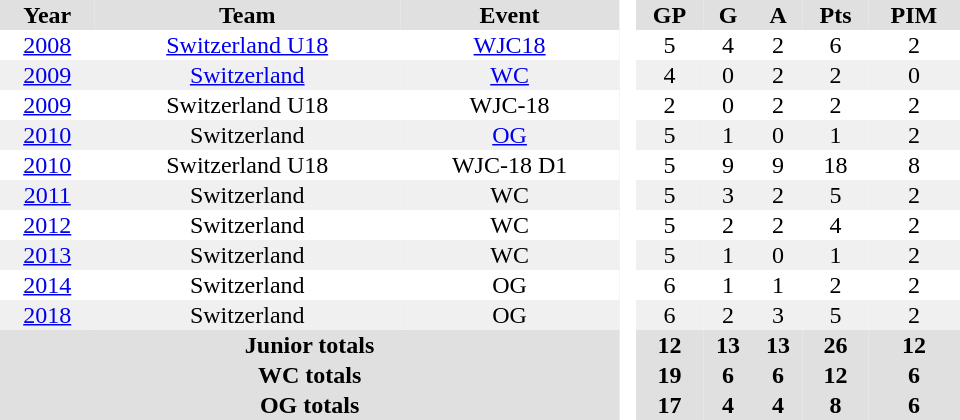<table border="0" cellpadding="1" cellspacing="0" style="text-align:center; width:40em">
<tr ALIGN="center" bgcolor="#e0e0e0">
<th>Year</th>
<th>Team</th>
<th>Event</th>
<th ALIGN="center" rowspan="99" bgcolor="#ffffff"> </th>
<th>GP</th>
<th>G</th>
<th>A</th>
<th>Pts</th>
<th>PIM</th>
</tr>
<tr>
<td><a href='#'>2008</a></td>
<td><a href='#'>Switzerland U18</a></td>
<td><a href='#'>WJC18</a></td>
<td>5</td>
<td>4</td>
<td>2</td>
<td>6</td>
<td>2</td>
</tr>
<tr bgcolor="#f0f0f0">
<td><a href='#'>2009</a></td>
<td><a href='#'>Switzerland</a></td>
<td><a href='#'>WC</a></td>
<td>4</td>
<td>0</td>
<td>2</td>
<td>2</td>
<td>0</td>
</tr>
<tr>
<td><a href='#'>2009</a></td>
<td>Switzerland U18</td>
<td>WJC-18</td>
<td>2</td>
<td>0</td>
<td>2</td>
<td>2</td>
<td>2</td>
</tr>
<tr bgcolor="#f0f0f0">
<td><a href='#'>2010</a></td>
<td>Switzerland</td>
<td><a href='#'>OG</a></td>
<td>5</td>
<td>1</td>
<td>0</td>
<td>1</td>
<td>2</td>
</tr>
<tr>
<td><a href='#'>2010</a></td>
<td>Switzerland U18</td>
<td>WJC-18 D1</td>
<td>5</td>
<td>9</td>
<td>9</td>
<td>18</td>
<td>8</td>
</tr>
<tr bgcolor="#f0f0f0">
<td><a href='#'>2011</a></td>
<td>Switzerland</td>
<td>WC</td>
<td>5</td>
<td>3</td>
<td>2</td>
<td>5</td>
<td>2</td>
</tr>
<tr>
<td><a href='#'>2012</a></td>
<td>Switzerland</td>
<td>WC</td>
<td>5</td>
<td>2</td>
<td>2</td>
<td>4</td>
<td>2</td>
</tr>
<tr bgcolor="#f0f0f0">
<td><a href='#'>2013</a></td>
<td>Switzerland</td>
<td>WC</td>
<td>5</td>
<td>1</td>
<td>0</td>
<td>1</td>
<td>2</td>
</tr>
<tr>
<td><a href='#'>2014</a></td>
<td>Switzerland</td>
<td>OG</td>
<td>6</td>
<td>1</td>
<td>1</td>
<td>2</td>
<td>2</td>
</tr>
<tr bgcolor="#f0f0f0">
<td><a href='#'>2018</a></td>
<td>Switzerland</td>
<td>OG</td>
<td>6</td>
<td>2</td>
<td>3</td>
<td>5</td>
<td>2</td>
</tr>
<tr bgcolor="#e0e0e0">
<th colspan="3">Junior totals</th>
<th>12</th>
<th>13</th>
<th>13</th>
<th>26</th>
<th>12</th>
</tr>
<tr bgcolor="#e0e0e0">
<th colspan="3">WC totals</th>
<th>19</th>
<th>6</th>
<th>6</th>
<th>12</th>
<th>6</th>
</tr>
<tr bgcolor="#e0e0e0">
<th colspan="3">OG totals</th>
<th>17</th>
<th>4</th>
<th>4</th>
<th>8</th>
<th>6</th>
</tr>
</table>
